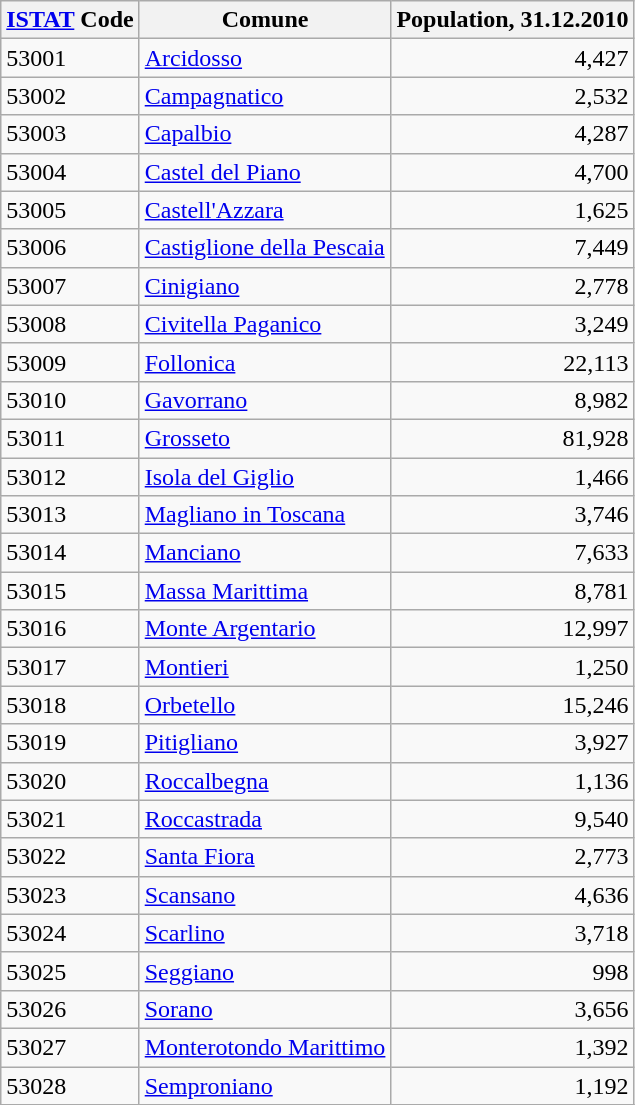<table class="wikitable sortable">
<tr>
<th><a href='#'>ISTAT</a> Code</th>
<th>Comune</th>
<th>Population, 31.12.2010</th>
</tr>
<tr>
<td>53001</td>
<td><a href='#'>Arcidosso</a></td>
<td align="right">4,427</td>
</tr>
<tr>
<td>53002</td>
<td><a href='#'>Campagnatico</a></td>
<td align="right">2,532</td>
</tr>
<tr>
<td>53003</td>
<td><a href='#'>Capalbio</a></td>
<td align="right">4,287</td>
</tr>
<tr>
<td>53004</td>
<td><a href='#'>Castel del Piano</a></td>
<td align="right">4,700</td>
</tr>
<tr>
<td>53005</td>
<td><a href='#'>Castell'Azzara</a></td>
<td align="right">1,625</td>
</tr>
<tr>
<td>53006</td>
<td><a href='#'>Castiglione della Pescaia</a></td>
<td align="right">7,449</td>
</tr>
<tr>
<td>53007</td>
<td><a href='#'>Cinigiano</a></td>
<td align="right">2,778</td>
</tr>
<tr>
<td>53008</td>
<td><a href='#'>Civitella Paganico</a></td>
<td align="right">3,249</td>
</tr>
<tr>
<td>53009</td>
<td><a href='#'>Follonica</a></td>
<td align="right">22,113</td>
</tr>
<tr>
<td>53010</td>
<td><a href='#'>Gavorrano</a></td>
<td align="right">8,982</td>
</tr>
<tr>
<td>53011</td>
<td><a href='#'>Grosseto</a></td>
<td align="right">81,928</td>
</tr>
<tr>
<td>53012</td>
<td><a href='#'>Isola del Giglio</a></td>
<td align="right">1,466</td>
</tr>
<tr>
<td>53013</td>
<td><a href='#'>Magliano in Toscana</a></td>
<td align="right">3,746</td>
</tr>
<tr>
<td>53014</td>
<td><a href='#'>Manciano</a></td>
<td align="right">7,633</td>
</tr>
<tr>
<td>53015</td>
<td><a href='#'>Massa Marittima</a></td>
<td align="right">8,781</td>
</tr>
<tr>
<td>53016</td>
<td><a href='#'>Monte Argentario</a></td>
<td align="right">12,997</td>
</tr>
<tr>
<td>53017</td>
<td><a href='#'>Montieri</a></td>
<td align="right">1,250</td>
</tr>
<tr>
<td>53018</td>
<td><a href='#'>Orbetello</a></td>
<td align="right">15,246</td>
</tr>
<tr>
<td>53019</td>
<td><a href='#'>Pitigliano</a></td>
<td align="right">3,927</td>
</tr>
<tr>
<td>53020</td>
<td><a href='#'>Roccalbegna</a></td>
<td align="right">1,136</td>
</tr>
<tr>
<td>53021</td>
<td><a href='#'>Roccastrada</a></td>
<td align="right">9,540</td>
</tr>
<tr>
<td>53022</td>
<td><a href='#'>Santa Fiora</a></td>
<td align="right">2,773</td>
</tr>
<tr>
<td>53023</td>
<td><a href='#'>Scansano</a></td>
<td align="right">4,636</td>
</tr>
<tr>
<td>53024</td>
<td><a href='#'>Scarlino</a></td>
<td align="right">3,718</td>
</tr>
<tr>
<td>53025</td>
<td><a href='#'>Seggiano</a></td>
<td align="right">998</td>
</tr>
<tr>
<td>53026</td>
<td><a href='#'>Sorano</a></td>
<td align="right">3,656</td>
</tr>
<tr>
<td>53027</td>
<td><a href='#'>Monterotondo Marittimo</a></td>
<td align="right">1,392</td>
</tr>
<tr>
<td>53028</td>
<td><a href='#'>Semproniano</a></td>
<td align="right">1,192</td>
</tr>
<tr>
</tr>
</table>
